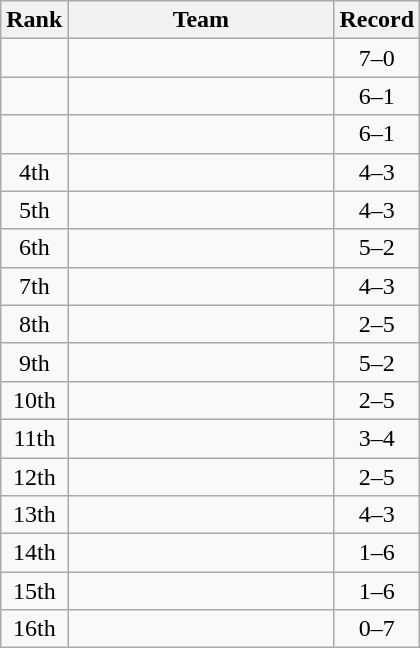<table class=wikitable style="text-align:center;">
<tr>
<th>Rank</th>
<th width=170>Team</th>
<th>Record</th>
</tr>
<tr>
<td></td>
<td align=left></td>
<td>7–0</td>
</tr>
<tr>
<td></td>
<td align=left></td>
<td>6–1</td>
</tr>
<tr>
<td></td>
<td align=left></td>
<td>6–1</td>
</tr>
<tr>
<td>4th</td>
<td align=left></td>
<td>4–3</td>
</tr>
<tr>
<td>5th</td>
<td align=left></td>
<td>4–3</td>
</tr>
<tr>
<td>6th</td>
<td align=left></td>
<td>5–2</td>
</tr>
<tr>
<td>7th</td>
<td align=left></td>
<td>4–3</td>
</tr>
<tr>
<td>8th</td>
<td align=left></td>
<td>2–5</td>
</tr>
<tr>
<td>9th</td>
<td align=left></td>
<td>5–2</td>
</tr>
<tr>
<td>10th</td>
<td align=left></td>
<td>2–5</td>
</tr>
<tr>
<td>11th</td>
<td align=left></td>
<td>3–4</td>
</tr>
<tr>
<td>12th</td>
<td align=left></td>
<td>2–5</td>
</tr>
<tr>
<td>13th</td>
<td align=left></td>
<td>4–3</td>
</tr>
<tr>
<td>14th</td>
<td align=left></td>
<td>1–6</td>
</tr>
<tr>
<td>15th</td>
<td align=left></td>
<td>1–6</td>
</tr>
<tr>
<td>16th</td>
<td align=left></td>
<td>0–7</td>
</tr>
</table>
